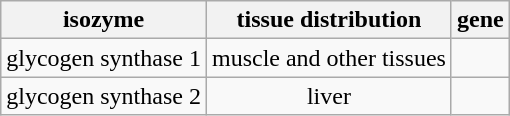<table class="wikitable" border="1">
<tr>
<th>isozyme</th>
<th>tissue distribution</th>
<th>gene</th>
</tr>
<tr>
<td>glycogen synthase 1</td>
<td align="center">muscle and other tissues</td>
<td></td>
</tr>
<tr>
<td>glycogen synthase 2</td>
<td align="center">liver</td>
<td></td>
</tr>
</table>
